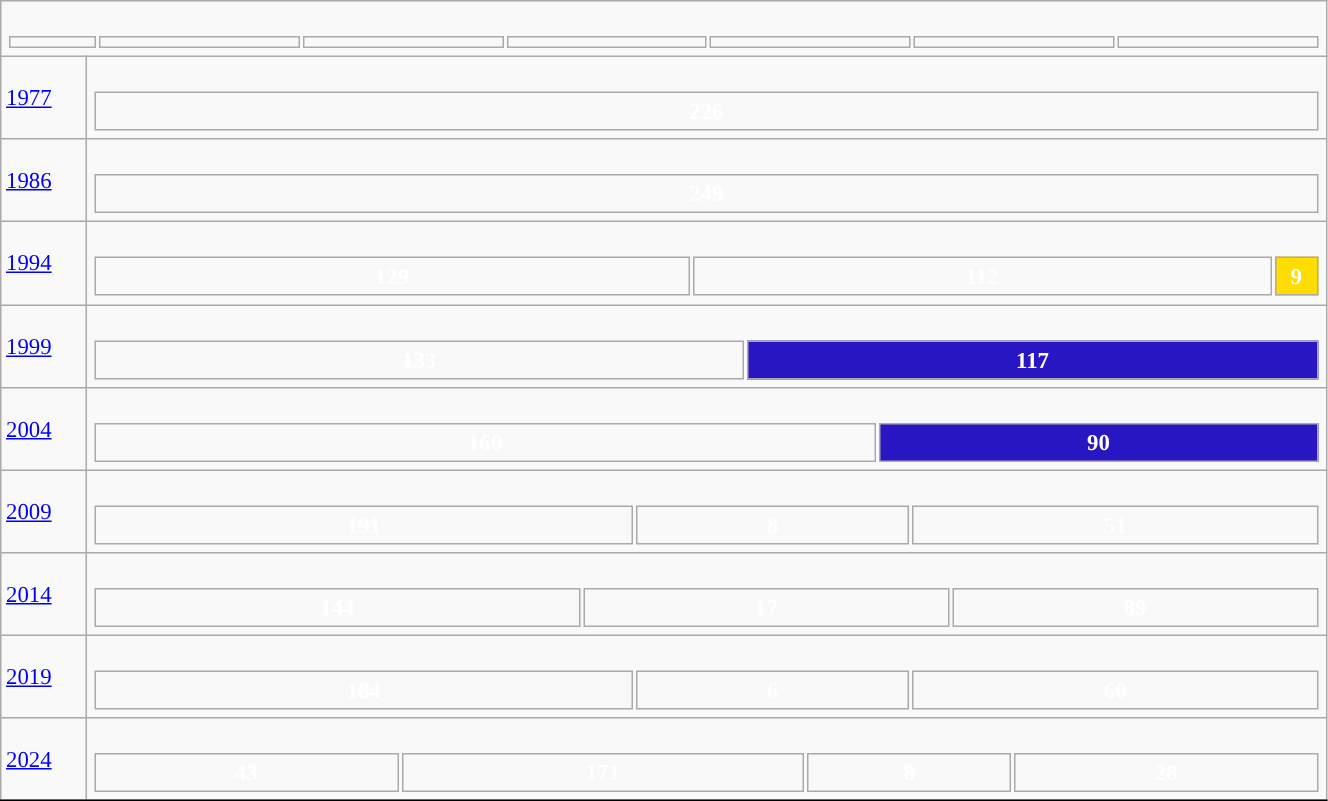<table class="wikitable" width="70%" style="border:solid #000000 1px;font-size:95%;">
<tr>
<td colspan="2"><br><table width="100%" style="font-size:100%;">
<tr>
<td width="50"></td>
<td></td>
<td></td>
<td></td>
<td></td>
<td></td>
<td></td>
</tr>
</table>
</td>
</tr>
<tr>
<td width="50"><a href='#'>1977</a></td>
<td><br><table style="width:100%; text-align:center; font-weight:bold; color:white;">
<tr>
<td style="background-color: ">226</td>
</tr>
</table>
</td>
</tr>
<tr>
<td width="50"><a href='#'>1986</a></td>
<td><br><table style="width:100%; text-align:center; font-weight:bold; color:white;">
<tr>
<td style="background-color: ">249</td>
</tr>
</table>
</td>
</tr>
<tr>
<td><a href='#'>1994</a></td>
<td><br><table style="width:100%; text-align:center; font-weight:bold; color:white;">
<tr>
<td style="background-color: ">129</td>
<td style="background-color: ">112</td>
<td style="background-color: #FFDD00;                               width: 3.6%">9</td>
</tr>
</table>
</td>
</tr>
<tr>
<td><a href='#'>1999</a></td>
<td><br><table style="width:100%; text-align:center; font-weight:bold; color:white;">
<tr>
<td style="background-color: ">133</td>
<td style="background-color: #2816C2;                         width: 46.8%">117</td>
</tr>
</table>
</td>
</tr>
<tr>
<td><a href='#'>2004</a></td>
<td><br><table style="width:100%; text-align:center; font-weight:bold; color:white;">
<tr>
<td style="background-color: ">160</td>
<td style="background-color: #2816C2;                         width: 36%">90</td>
</tr>
</table>
</td>
</tr>
<tr>
<td><a href='#'>2009</a></td>
<td><br><table style="width:100%; text-align:center; font-weight:bold; color:white;">
<tr>
<td style="background-color: ">191</td>
<td style="background-color: ">8</td>
<td style="background-color: ">51</td>
</tr>
</table>
</td>
</tr>
<tr>
<td><a href='#'>2014</a></td>
<td><br><table style="width:100%; text-align:center; font-weight:bold; color:white;">
<tr>
<td style="background-color: ">144</td>
<td style="background-color: ">17</td>
<td style="background-color: ">89</td>
</tr>
</table>
</td>
</tr>
<tr>
<td><a href='#'>2019</a></td>
<td><br><table style="width:100%; text-align:center; font-weight:bold; color:white;">
<tr>
<td style="background-color: ">184</td>
<td style="background-color: ">6</td>
<td style="background-color: ">60</td>
</tr>
</table>
</td>
</tr>
<tr>
<td><a href='#'>2024</a></td>
<td><br><table style="width:100%; text-align:center; font-weight:bold; color:white;">
<tr>
<td style="background-color: ">43</td>
<td style="background-color: ">171</td>
<td style="background-color: ">8</td>
<td style="background-color: ">28</td>
</tr>
</table>
</td>
</tr>
<tr>
</tr>
</table>
